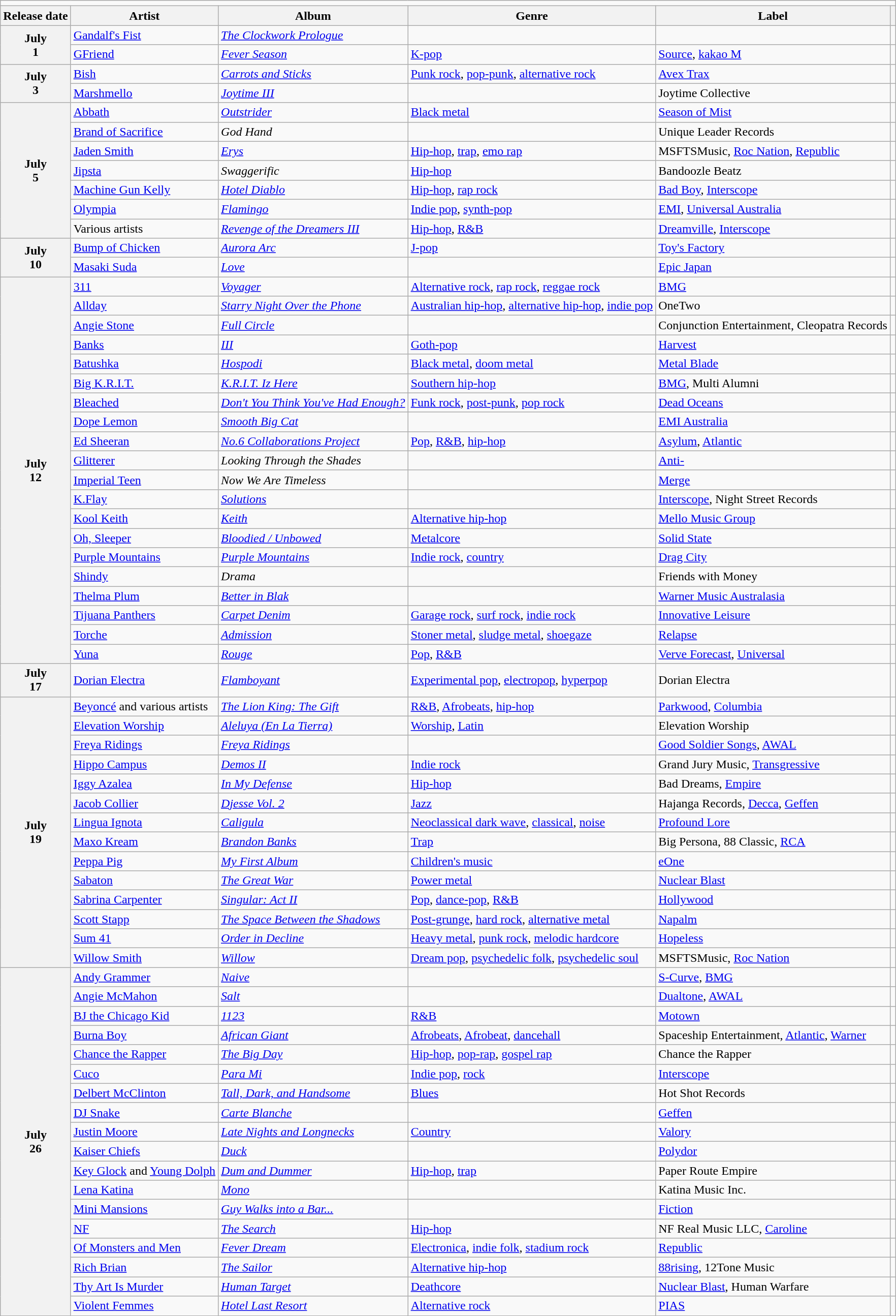<table class="wikitable plainrowheaders">
<tr>
<td colspan="6" style="text-align:center;"></td>
</tr>
<tr>
<th scope="col">Release date</th>
<th scope="col">Artist</th>
<th scope="col">Album</th>
<th scope="col">Genre</th>
<th scope="col">Label</th>
<th scope="col"></th>
</tr>
<tr>
<th scope="row" rowspan="2" style="text-align:center;">July<br>1</th>
<td><a href='#'>Gandalf's Fist</a></td>
<td><em><a href='#'>The Clockwork Prologue</a></em></td>
<td></td>
<td></td>
<td></td>
</tr>
<tr>
<td><a href='#'>GFriend</a></td>
<td><em><a href='#'>Fever Season</a></em></td>
<td><a href='#'>K-pop</a></td>
<td><a href='#'>Source</a>, <a href='#'>kakao M</a></td>
<td></td>
</tr>
<tr>
<th scope="row" rowspan="2" style="text-align:center;">July<br>3</th>
<td><a href='#'>Bish</a></td>
<td><em><a href='#'>Carrots and Sticks</a></em></td>
<td><a href='#'>Punk rock</a>, <a href='#'>pop-punk</a>, <a href='#'>alternative rock</a></td>
<td><a href='#'>Avex Trax</a></td>
<td></td>
</tr>
<tr>
<td><a href='#'>Marshmello</a></td>
<td><em><a href='#'>Joytime III</a></em></td>
<td></td>
<td>Joytime Collective</td>
<td></td>
</tr>
<tr>
<th scope="row" rowspan="7" style="text-align:center;">July<br>5</th>
<td><a href='#'>Abbath</a></td>
<td><em><a href='#'>Outstrider</a></em></td>
<td><a href='#'>Black metal</a></td>
<td><a href='#'>Season of Mist</a></td>
<td></td>
</tr>
<tr>
<td><a href='#'>Brand of Sacrifice</a></td>
<td><em>God Hand</em></td>
<td></td>
<td>Unique Leader Records</td>
<td></td>
</tr>
<tr>
<td><a href='#'>Jaden Smith</a></td>
<td><em><a href='#'>Erys</a></em></td>
<td><a href='#'>Hip-hop</a>, <a href='#'>trap</a>, <a href='#'>emo rap</a></td>
<td>MSFTSMusic, <a href='#'>Roc Nation</a>, <a href='#'>Republic</a></td>
<td></td>
</tr>
<tr>
<td><a href='#'>Jipsta</a></td>
<td><em>Swaggerific</em></td>
<td><a href='#'>Hip-hop</a></td>
<td>Bandoozle Beatz</td>
<td></td>
</tr>
<tr>
<td><a href='#'>Machine Gun Kelly</a></td>
<td><em><a href='#'>Hotel Diablo</a></em></td>
<td><a href='#'>Hip-hop</a>, <a href='#'>rap rock</a></td>
<td><a href='#'>Bad Boy</a>, <a href='#'>Interscope</a></td>
<td></td>
</tr>
<tr>
<td><a href='#'>Olympia</a></td>
<td><em><a href='#'>Flamingo</a></em></td>
<td><a href='#'>Indie pop</a>, <a href='#'>synth-pop</a></td>
<td><a href='#'>EMI</a>, <a href='#'>Universal Australia</a></td>
<td></td>
</tr>
<tr>
<td>Various artists</td>
<td><em><a href='#'>Revenge of the Dreamers III</a></em></td>
<td><a href='#'>Hip-hop</a>, <a href='#'>R&B</a></td>
<td><a href='#'>Dreamville</a>, <a href='#'>Interscope</a></td>
<td></td>
</tr>
<tr>
<th scope="row" rowspan="2" style="text-align:center;">July<br>10</th>
<td><a href='#'>Bump of Chicken</a></td>
<td><em><a href='#'>Aurora Arc</a></em></td>
<td><a href='#'>J-pop</a></td>
<td><a href='#'>Toy's Factory</a></td>
<td></td>
</tr>
<tr>
<td><a href='#'>Masaki Suda</a></td>
<td><em><a href='#'>Love</a></em></td>
<td></td>
<td><a href='#'>Epic Japan</a></td>
<td></td>
</tr>
<tr>
<th scope="row" rowspan="20" style="text-align:center;">July<br>12</th>
<td><a href='#'>311</a></td>
<td><em><a href='#'>Voyager</a></em></td>
<td><a href='#'>Alternative rock</a>, <a href='#'>rap rock</a>, <a href='#'>reggae rock</a></td>
<td><a href='#'>BMG</a></td>
<td></td>
</tr>
<tr>
<td><a href='#'>Allday</a></td>
<td><em><a href='#'>Starry Night Over the Phone</a></em></td>
<td><a href='#'>Australian hip-hop</a>, <a href='#'>alternative hip-hop</a>, <a href='#'>indie pop</a></td>
<td>OneTwo</td>
<td></td>
</tr>
<tr>
<td><a href='#'>Angie Stone</a></td>
<td><em><a href='#'>Full Circle</a></em></td>
<td></td>
<td>Conjunction Entertainment, Cleopatra Records</td>
<td></td>
</tr>
<tr>
<td><a href='#'>Banks</a></td>
<td><em><a href='#'>III</a></em></td>
<td><a href='#'>Goth-pop</a></td>
<td><a href='#'>Harvest</a></td>
<td></td>
</tr>
<tr>
<td><a href='#'>Batushka</a></td>
<td><em><a href='#'>Hospodi</a></em></td>
<td><a href='#'>Black metal</a>, <a href='#'>doom metal</a></td>
<td><a href='#'>Metal Blade</a></td>
<td></td>
</tr>
<tr>
<td><a href='#'>Big K.R.I.T.</a></td>
<td><em><a href='#'>K.R.I.T. Iz Here</a></em></td>
<td><a href='#'>Southern hip-hop</a></td>
<td><a href='#'>BMG</a>, Multi Alumni</td>
<td></td>
</tr>
<tr>
<td><a href='#'>Bleached</a></td>
<td><em><a href='#'>Don't You Think You've Had Enough?</a></em></td>
<td><a href='#'>Funk rock</a>, <a href='#'>post-punk</a>, <a href='#'>pop rock</a></td>
<td><a href='#'>Dead Oceans</a></td>
<td></td>
</tr>
<tr>
<td><a href='#'>Dope Lemon</a></td>
<td><em><a href='#'>Smooth Big Cat</a></em></td>
<td></td>
<td><a href='#'>EMI Australia</a></td>
<td></td>
</tr>
<tr>
<td><a href='#'>Ed Sheeran</a></td>
<td><em><a href='#'>No.6 Collaborations Project</a></em></td>
<td><a href='#'>Pop</a>, <a href='#'>R&B</a>, <a href='#'>hip-hop</a></td>
<td><a href='#'>Asylum</a>, <a href='#'>Atlantic</a></td>
<td></td>
</tr>
<tr>
<td><a href='#'>Glitterer</a></td>
<td><em>Looking Through the Shades</em></td>
<td></td>
<td><a href='#'>Anti-</a></td>
<td></td>
</tr>
<tr>
<td><a href='#'>Imperial Teen</a></td>
<td><em>Now We Are Timeless</em></td>
<td></td>
<td><a href='#'>Merge</a></td>
<td></td>
</tr>
<tr>
<td><a href='#'>K.Flay</a></td>
<td><em><a href='#'>Solutions</a></em></td>
<td></td>
<td><a href='#'>Interscope</a>, Night Street Records</td>
<td></td>
</tr>
<tr>
<td><a href='#'>Kool Keith</a></td>
<td><em><a href='#'>Keith</a></em></td>
<td><a href='#'>Alternative hip-hop</a></td>
<td><a href='#'>Mello Music Group</a></td>
<td></td>
</tr>
<tr>
<td><a href='#'>Oh, Sleeper</a></td>
<td><em><a href='#'>Bloodied / Unbowed</a></em></td>
<td><a href='#'>Metalcore</a></td>
<td><a href='#'>Solid State</a></td>
<td></td>
</tr>
<tr>
<td><a href='#'>Purple Mountains</a></td>
<td><em><a href='#'>Purple Mountains</a></em></td>
<td><a href='#'>Indie rock</a>, <a href='#'>country</a></td>
<td><a href='#'>Drag City</a></td>
<td></td>
</tr>
<tr>
<td><a href='#'>Shindy</a></td>
<td><em>Drama</em></td>
<td></td>
<td>Friends with Money</td>
<td></td>
</tr>
<tr>
<td><a href='#'>Thelma Plum</a></td>
<td><em><a href='#'>Better in Blak</a></em></td>
<td></td>
<td><a href='#'>Warner Music Australasia</a></td>
<td></td>
</tr>
<tr>
<td><a href='#'>Tijuana Panthers</a></td>
<td><em><a href='#'>Carpet Denim</a></em></td>
<td><a href='#'>Garage rock</a>, <a href='#'>surf rock</a>, <a href='#'>indie rock</a></td>
<td><a href='#'>Innovative Leisure</a></td>
<td></td>
</tr>
<tr>
<td><a href='#'>Torche</a></td>
<td><em><a href='#'>Admission</a></em></td>
<td><a href='#'>Stoner metal</a>, <a href='#'>sludge metal</a>, <a href='#'>shoegaze</a></td>
<td><a href='#'>Relapse</a></td>
<td></td>
</tr>
<tr>
<td><a href='#'>Yuna</a></td>
<td><em><a href='#'>Rouge</a></em></td>
<td><a href='#'>Pop</a>, <a href='#'>R&B</a></td>
<td><a href='#'>Verve Forecast</a>, <a href='#'>Universal</a></td>
<td></td>
</tr>
<tr>
<th scope="row" style="text-align:center;">July<br>17</th>
<td><a href='#'>Dorian Electra</a></td>
<td><em><a href='#'>Flamboyant</a></em></td>
<td><a href='#'>Experimental pop</a>, <a href='#'>electropop</a>, <a href='#'>hyperpop</a></td>
<td>Dorian Electra</td>
<td></td>
</tr>
<tr>
<th scope="row" rowspan="14" style="text-align:center;">July<br>19</th>
<td><a href='#'>Beyoncé</a> and various artists</td>
<td><em><a href='#'>The Lion King: The Gift</a></em></td>
<td><a href='#'>R&B</a>, <a href='#'>Afrobeats</a>, <a href='#'>hip-hop</a></td>
<td><a href='#'>Parkwood</a>, <a href='#'>Columbia</a></td>
<td></td>
</tr>
<tr>
<td><a href='#'>Elevation Worship</a></td>
<td><em><a href='#'>Aleluya (En La Tierra)</a></em></td>
<td><a href='#'>Worship</a>, <a href='#'>Latin</a></td>
<td>Elevation Worship</td>
<td></td>
</tr>
<tr>
<td><a href='#'>Freya Ridings</a></td>
<td><em><a href='#'>Freya Ridings</a></em></td>
<td></td>
<td><a href='#'>Good Soldier Songs</a>, <a href='#'>AWAL</a></td>
<td></td>
</tr>
<tr>
<td><a href='#'>Hippo Campus</a></td>
<td><em><a href='#'>Demos II</a></em></td>
<td><a href='#'>Indie rock</a></td>
<td>Grand Jury Music, <a href='#'>Transgressive</a></td>
<td></td>
</tr>
<tr>
<td><a href='#'>Iggy Azalea</a></td>
<td><em><a href='#'>In My Defense</a></em></td>
<td><a href='#'>Hip-hop</a></td>
<td>Bad Dreams, <a href='#'>Empire</a></td>
<td></td>
</tr>
<tr>
<td><a href='#'>Jacob Collier</a></td>
<td><em><a href='#'>Djesse Vol. 2</a></em></td>
<td><a href='#'>Jazz</a></td>
<td>Hajanga Records, <a href='#'>Decca</a>, <a href='#'>Geffen</a></td>
<td></td>
</tr>
<tr>
<td><a href='#'>Lingua Ignota</a></td>
<td><em><a href='#'>Caligula</a></em></td>
<td><a href='#'>Neoclassical dark wave</a>, <a href='#'>classical</a>, <a href='#'>noise</a></td>
<td><a href='#'>Profound Lore</a></td>
<td></td>
</tr>
<tr>
<td><a href='#'>Maxo Kream</a></td>
<td><em><a href='#'>Brandon Banks</a></em></td>
<td><a href='#'>Trap</a></td>
<td>Big Persona, 88 Classic, <a href='#'>RCA</a></td>
<td></td>
</tr>
<tr>
<td><a href='#'>Peppa Pig</a></td>
<td><em><a href='#'>My First Album</a></em></td>
<td><a href='#'>Children's music</a></td>
<td><a href='#'>eOne</a></td>
<td></td>
</tr>
<tr>
<td><a href='#'>Sabaton</a></td>
<td><em><a href='#'>The Great War</a></em></td>
<td><a href='#'>Power metal</a></td>
<td><a href='#'>Nuclear Blast</a></td>
<td></td>
</tr>
<tr>
<td><a href='#'>Sabrina Carpenter</a></td>
<td><em><a href='#'>Singular: Act II</a></em></td>
<td><a href='#'>Pop</a>, <a href='#'>dance-pop</a>, <a href='#'>R&B</a></td>
<td><a href='#'>Hollywood</a></td>
<td></td>
</tr>
<tr>
<td><a href='#'>Scott Stapp</a></td>
<td><em><a href='#'>The Space Between the Shadows</a></em></td>
<td><a href='#'>Post-grunge</a>, <a href='#'>hard rock</a>, <a href='#'>alternative metal</a></td>
<td><a href='#'>Napalm</a></td>
<td></td>
</tr>
<tr>
<td><a href='#'>Sum 41</a></td>
<td><em><a href='#'>Order in Decline</a></em></td>
<td><a href='#'>Heavy metal</a>, <a href='#'>punk rock</a>, <a href='#'>melodic hardcore</a></td>
<td><a href='#'>Hopeless</a></td>
<td></td>
</tr>
<tr>
<td><a href='#'>Willow Smith</a></td>
<td><em><a href='#'>Willow</a></em></td>
<td><a href='#'>Dream pop</a>, <a href='#'>psychedelic folk</a>, <a href='#'>psychedelic soul</a></td>
<td>MSFTSMusic, <a href='#'>Roc Nation</a></td>
<td></td>
</tr>
<tr>
<th scope="row" rowspan="18" style="text-align:center;">July<br>26</th>
<td><a href='#'>Andy Grammer</a></td>
<td><em><a href='#'>Naive</a></em></td>
<td></td>
<td><a href='#'>S-Curve</a>, <a href='#'>BMG</a></td>
<td></td>
</tr>
<tr>
<td><a href='#'>Angie McMahon</a></td>
<td><em><a href='#'>Salt</a></em></td>
<td></td>
<td><a href='#'>Dualtone</a>, <a href='#'>AWAL</a></td>
<td></td>
</tr>
<tr>
<td><a href='#'>BJ the Chicago Kid</a></td>
<td><em><a href='#'>1123</a></em></td>
<td><a href='#'>R&B</a></td>
<td><a href='#'>Motown</a></td>
<td></td>
</tr>
<tr>
<td><a href='#'>Burna Boy</a></td>
<td><em><a href='#'>African Giant</a></em></td>
<td><a href='#'>Afrobeats</a>, <a href='#'>Afrobeat</a>, <a href='#'>dancehall</a></td>
<td>Spaceship Entertainment, <a href='#'>Atlantic</a>, <a href='#'>Warner</a></td>
<td></td>
</tr>
<tr>
<td><a href='#'>Chance the Rapper</a></td>
<td><em><a href='#'>The Big Day</a></em></td>
<td><a href='#'>Hip-hop</a>, <a href='#'>pop-rap</a>, <a href='#'>gospel rap</a></td>
<td>Chance the Rapper</td>
<td></td>
</tr>
<tr>
<td><a href='#'>Cuco</a></td>
<td><em><a href='#'>Para Mi</a></em></td>
<td><a href='#'>Indie pop</a>, <a href='#'>rock</a></td>
<td><a href='#'>Interscope</a></td>
<td></td>
</tr>
<tr>
<td><a href='#'>Delbert McClinton</a></td>
<td><em><a href='#'>Tall, Dark, and Handsome</a></em></td>
<td><a href='#'>Blues</a></td>
<td>Hot Shot Records</td>
<td></td>
</tr>
<tr>
<td><a href='#'>DJ Snake</a></td>
<td><em><a href='#'>Carte Blanche</a></em></td>
<td></td>
<td><a href='#'>Geffen</a></td>
<td></td>
</tr>
<tr>
<td><a href='#'>Justin Moore</a></td>
<td><em><a href='#'>Late Nights and Longnecks</a></em></td>
<td><a href='#'>Country</a></td>
<td><a href='#'>Valory</a></td>
<td></td>
</tr>
<tr>
<td><a href='#'>Kaiser Chiefs</a></td>
<td><em><a href='#'>Duck</a></em></td>
<td></td>
<td><a href='#'>Polydor</a></td>
<td></td>
</tr>
<tr>
<td><a href='#'>Key Glock</a> and <a href='#'>Young Dolph</a></td>
<td><em><a href='#'>Dum and Dummer</a></em></td>
<td><a href='#'>Hip-hop</a>, <a href='#'>trap</a></td>
<td>Paper Route Empire</td>
<td></td>
</tr>
<tr>
<td><a href='#'>Lena Katina</a></td>
<td><em><a href='#'>Mono</a></em></td>
<td></td>
<td>Katina Music Inc.</td>
<td></td>
</tr>
<tr>
<td><a href='#'>Mini Mansions</a></td>
<td><em><a href='#'>Guy Walks into a Bar...</a></em></td>
<td></td>
<td><a href='#'>Fiction</a></td>
<td></td>
</tr>
<tr>
<td><a href='#'>NF</a></td>
<td><em><a href='#'>The Search</a></em></td>
<td><a href='#'>Hip-hop</a></td>
<td>NF Real Music LLC, <a href='#'>Caroline</a></td>
<td></td>
</tr>
<tr>
<td><a href='#'>Of Monsters and Men</a></td>
<td><em><a href='#'>Fever Dream</a></em></td>
<td><a href='#'>Electronica</a>, <a href='#'>indie folk</a>, <a href='#'>stadium rock</a></td>
<td><a href='#'>Republic</a></td>
<td></td>
</tr>
<tr>
<td><a href='#'>Rich Brian</a></td>
<td><em><a href='#'>The Sailor</a></em></td>
<td><a href='#'>Alternative hip-hop</a></td>
<td><a href='#'>88rising</a>, 12Tone Music</td>
<td></td>
</tr>
<tr>
<td><a href='#'>Thy Art Is Murder</a></td>
<td><em><a href='#'>Human Target</a></em></td>
<td><a href='#'>Deathcore</a></td>
<td><a href='#'>Nuclear Blast</a>, Human Warfare</td>
<td></td>
</tr>
<tr>
<td><a href='#'>Violent Femmes</a></td>
<td><em><a href='#'>Hotel Last Resort</a></em></td>
<td><a href='#'>Alternative rock</a></td>
<td><a href='#'>PIAS</a></td>
<td></td>
</tr>
</table>
